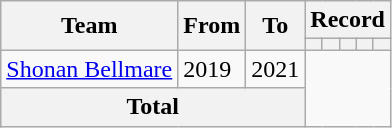<table class=wikitable style="text-align:center">
<tr>
<th rowspan=2>Team</th>
<th rowspan=2>From</th>
<th rowspan=2>To</th>
<th colspan=5>Record</th>
</tr>
<tr>
<th></th>
<th></th>
<th></th>
<th></th>
<th></th>
</tr>
<tr>
<td align=left><a href='#'>Shonan Bellmare</a></td>
<td align=left>2019</td>
<td align=left>2021<br></td>
</tr>
<tr>
<th colspan=3>Total<br></th>
</tr>
</table>
